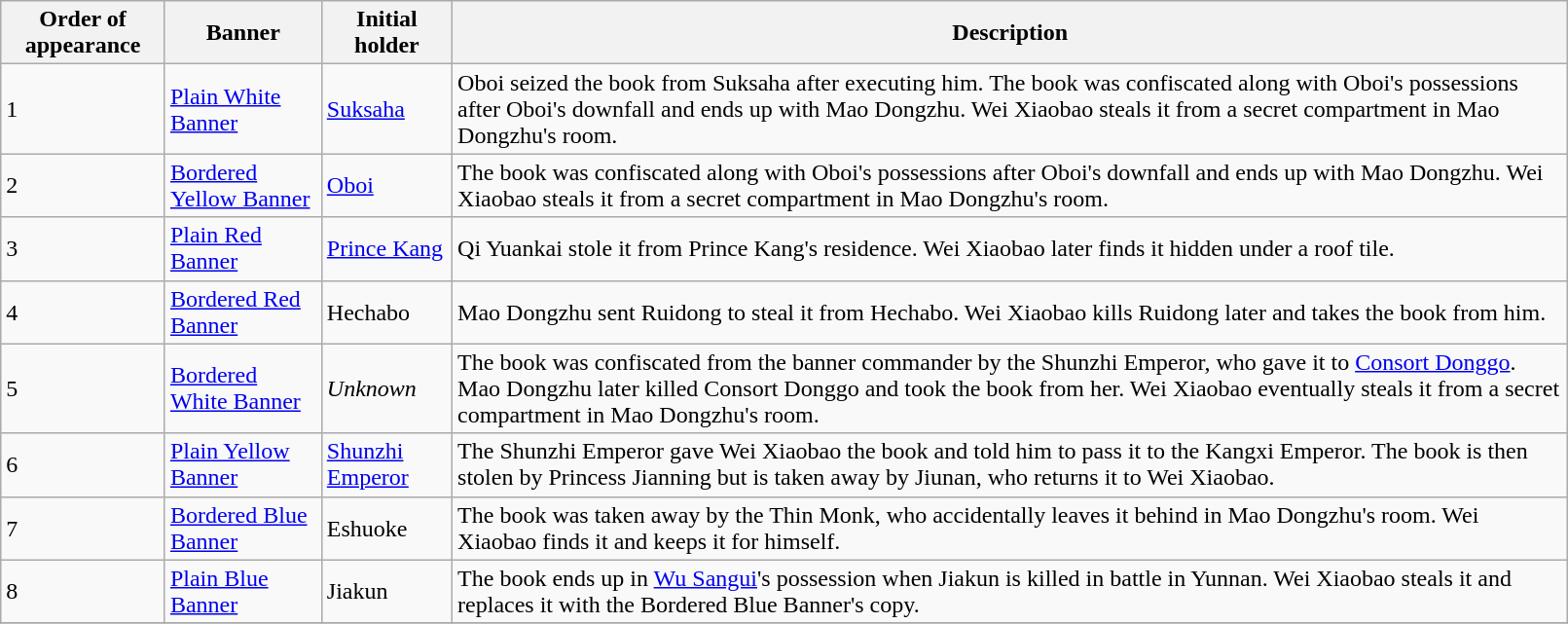<table class="wikitable" width=85%>
<tr>
<th>Order of appearance</th>
<th>Banner</th>
<th>Initial holder</th>
<th>Description</th>
</tr>
<tr>
<td>1</td>
<td><a href='#'>Plain White Banner</a></td>
<td><a href='#'>Suksaha</a></td>
<td>Oboi seized the book from Suksaha after executing him. The book was confiscated along with Oboi's possessions after Oboi's downfall and ends up with Mao Dongzhu. Wei Xiaobao steals it from a secret compartment in Mao Dongzhu's room.</td>
</tr>
<tr>
<td>2</td>
<td><a href='#'>Bordered Yellow Banner</a></td>
<td><a href='#'>Oboi</a></td>
<td>The book was confiscated along with Oboi's possessions after Oboi's downfall and ends up with Mao Dongzhu. Wei Xiaobao steals it from a secret compartment in Mao Dongzhu's room.</td>
</tr>
<tr>
<td>3</td>
<td><a href='#'>Plain Red Banner</a></td>
<td><a href='#'>Prince Kang</a></td>
<td>Qi Yuankai stole it from Prince Kang's residence. Wei Xiaobao later finds it hidden under a roof tile.</td>
</tr>
<tr>
<td>4</td>
<td><a href='#'>Bordered Red Banner</a></td>
<td>Hechabo</td>
<td>Mao Dongzhu sent Ruidong to steal it from Hechabo. Wei Xiaobao kills Ruidong later and takes the book from him.</td>
</tr>
<tr>
<td>5</td>
<td><a href='#'>Bordered White Banner</a></td>
<td><em>Unknown</em></td>
<td>The book was confiscated from the banner commander by the Shunzhi Emperor, who gave it to <a href='#'>Consort Donggo</a>. Mao Dongzhu later killed Consort Donggo and took the book from her. Wei Xiaobao eventually steals it from a secret compartment in Mao Dongzhu's room.</td>
</tr>
<tr>
<td>6</td>
<td><a href='#'>Plain Yellow Banner</a></td>
<td><a href='#'>Shunzhi Emperor</a></td>
<td>The Shunzhi Emperor gave Wei Xiaobao the book and told him to pass it to the Kangxi Emperor. The book is then stolen by Princess Jianning but is taken away by Jiunan, who returns it to Wei Xiaobao.</td>
</tr>
<tr>
<td>7</td>
<td><a href='#'>Bordered Blue Banner</a></td>
<td>Eshuoke</td>
<td>The book was taken away by the Thin Monk, who accidentally leaves it behind in Mao Dongzhu's room. Wei Xiaobao finds it and keeps it for himself.</td>
</tr>
<tr>
<td>8</td>
<td><a href='#'>Plain Blue Banner</a></td>
<td>Jiakun</td>
<td>The book ends up in <a href='#'>Wu Sangui</a>'s possession when Jiakun is killed in battle in Yunnan. Wei Xiaobao steals it and replaces it with the Bordered Blue Banner's copy.</td>
</tr>
<tr>
</tr>
</table>
